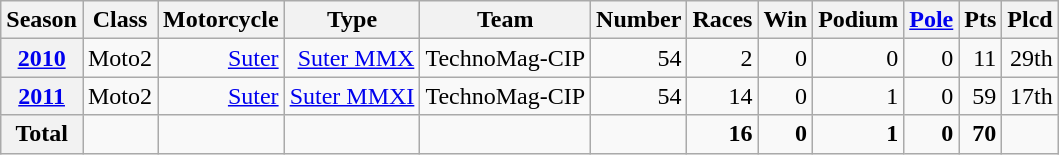<table class="wikitable">
<tr>
<th>Season</th>
<th>Class</th>
<th>Motorcycle</th>
<th>Type</th>
<th>Team</th>
<th>Number</th>
<th>Races</th>
<th>Win</th>
<th>Podium</th>
<th><a href='#'>Pole</a></th>
<th>Pts</th>
<th>Plcd</th>
</tr>
<tr align="right">
<th><a href='#'>2010</a></th>
<td>Moto2</td>
<td><a href='#'>Suter</a></td>
<td><a href='#'>Suter MMX</a></td>
<td>TechnoMag-CIP</td>
<td>54</td>
<td>2</td>
<td>0</td>
<td>0</td>
<td>0</td>
<td>11</td>
<td>29th</td>
</tr>
<tr align="right">
<th><a href='#'>2011</a></th>
<td>Moto2</td>
<td><a href='#'>Suter</a></td>
<td><a href='#'>Suter MMXI</a></td>
<td>TechnoMag-CIP</td>
<td>54</td>
<td>14</td>
<td>0</td>
<td>1</td>
<td>0</td>
<td>59</td>
<td>17th</td>
</tr>
<tr align="right">
<th>Total</th>
<td></td>
<td></td>
<td></td>
<td></td>
<td></td>
<td><strong>16</strong></td>
<td><strong>0</strong></td>
<td><strong>1</strong></td>
<td><strong>0</strong></td>
<td><strong>70</strong></td>
<td></td>
</tr>
</table>
